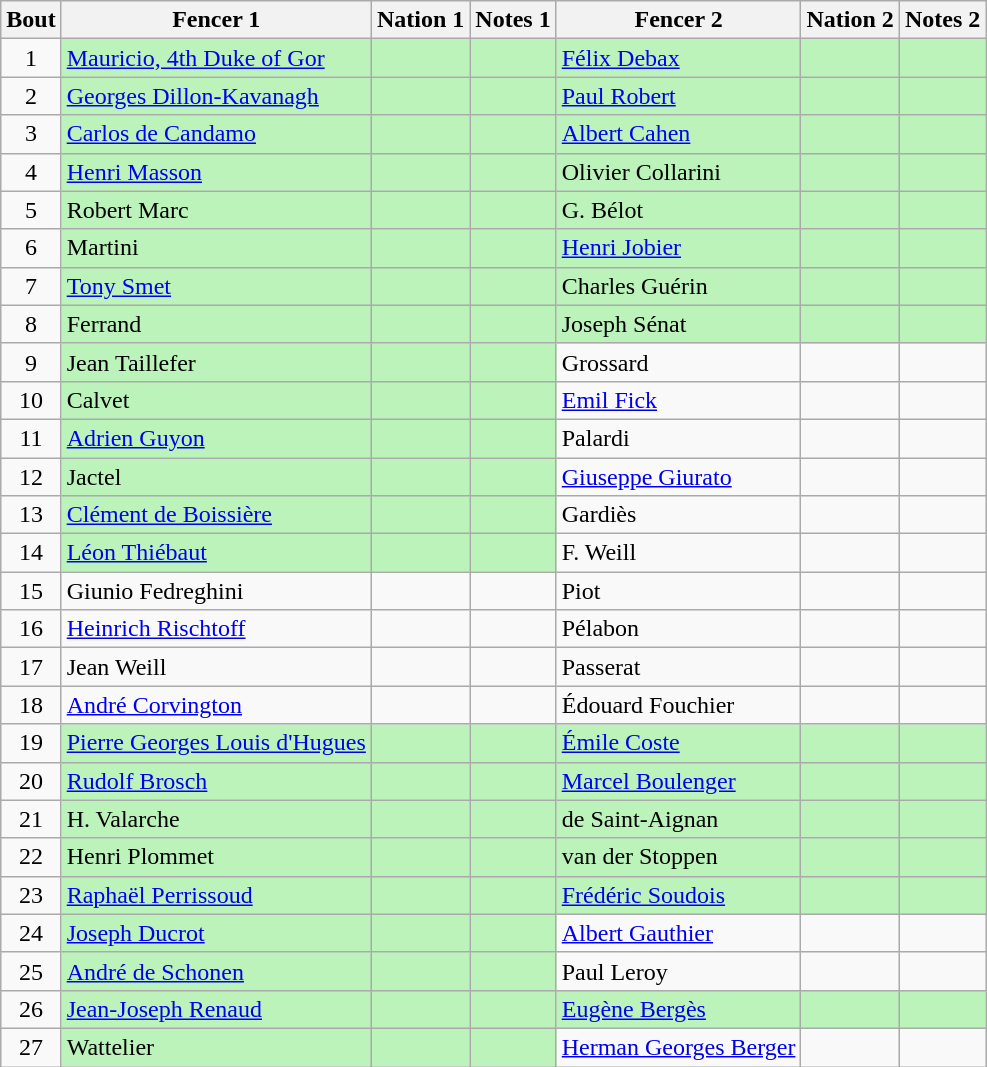<table class="wikitable sortable">
<tr>
<th>Bout</th>
<th>Fencer 1</th>
<th>Nation 1</th>
<th>Notes 1</th>
<th>Fencer 2</th>
<th>Nation 2</th>
<th>Notes 2</th>
</tr>
<tr>
<td align=center>1</td>
<td bgcolor=bbf3bb><a href='#'>Mauricio, 4th Duke of Gor</a></td>
<td bgcolor=bbf3bb></td>
<td align=center bgcolor=bbf3bb></td>
<td bgcolor=bbf3bb><a href='#'>Félix Debax</a></td>
<td bgcolor=bbf3bb></td>
<td align=center bgcolor=bbf3bb></td>
</tr>
<tr>
<td align=center>2</td>
<td bgcolor=bbf3bb><a href='#'>Georges Dillon-Kavanagh</a></td>
<td bgcolor=bbf3bb></td>
<td align=center bgcolor=bbf3bb></td>
<td bgcolor=bbf3bb><a href='#'>Paul Robert</a></td>
<td bgcolor=bbf3bb></td>
<td align=center bgcolor=bbf3bb></td>
</tr>
<tr>
<td align=center>3</td>
<td bgcolor=bbf3bb><a href='#'>Carlos de Candamo</a></td>
<td bgcolor=bbf3bb></td>
<td align=center bgcolor=bbf3bb></td>
<td bgcolor=bbf3bb><a href='#'>Albert Cahen</a></td>
<td bgcolor=bbf3bb></td>
<td align=center bgcolor=bbf3bb></td>
</tr>
<tr>
<td align=center>4</td>
<td bgcolor=bbf3bb><a href='#'>Henri Masson</a></td>
<td bgcolor=bbf3bb></td>
<td align=center bgcolor=bbf3bb></td>
<td bgcolor=bbf3bb>Olivier Collarini</td>
<td bgcolor=bbf3bb></td>
<td align=center bgcolor=bbf3bb></td>
</tr>
<tr>
<td align=center>5</td>
<td bgcolor=bbf3bb>Robert Marc</td>
<td bgcolor=bbf3bb></td>
<td align=center bgcolor=bbf3bb></td>
<td bgcolor=bbf3bb>G. Bélot</td>
<td bgcolor=bbf3bb></td>
<td align=center bgcolor=bbf3bb></td>
</tr>
<tr>
<td align=center>6</td>
<td bgcolor=bbf3bb>Martini</td>
<td bgcolor=bbf3bb></td>
<td align=center bgcolor=bbf3bb></td>
<td bgcolor=bbf3bb><a href='#'>Henri Jobier</a></td>
<td bgcolor=bbf3bb></td>
<td align=center bgcolor=bbf3bb></td>
</tr>
<tr>
<td align=center>7</td>
<td bgcolor=bbf3bb><a href='#'>Tony Smet</a></td>
<td bgcolor=bbf3bb></td>
<td align=center bgcolor=bbf3bb></td>
<td bgcolor=bbf3bb>Charles Guérin</td>
<td bgcolor=bbf3bb></td>
<td align=center bgcolor=bbf3bb></td>
</tr>
<tr>
<td align=center>8</td>
<td bgcolor=bbf3bb>Ferrand</td>
<td bgcolor=bbf3bb></td>
<td align=center bgcolor=bbf3bb></td>
<td bgcolor=bbf3bb>Joseph Sénat</td>
<td bgcolor=bbf3bb></td>
<td align=center bgcolor=bbf3bb></td>
</tr>
<tr>
<td align=center>9</td>
<td bgcolor=bbf3bb>Jean Taillefer</td>
<td bgcolor=bbf3bb></td>
<td align=center bgcolor=bbf3bb></td>
<td>Grossard</td>
<td></td>
<td></td>
</tr>
<tr>
<td align=center>10</td>
<td bgcolor=bbf3bb>Calvet</td>
<td bgcolor=bbf3bb></td>
<td align=center bgcolor=bbf3bb></td>
<td><a href='#'>Emil Fick</a></td>
<td></td>
<td></td>
</tr>
<tr>
<td align=center>11</td>
<td bgcolor=bbf3bb><a href='#'>Adrien Guyon</a></td>
<td bgcolor=bbf3bb></td>
<td align=center bgcolor=bbf3bb></td>
<td>Palardi</td>
<td></td>
<td></td>
</tr>
<tr>
<td align=center>12</td>
<td bgcolor=bbf3bb>Jactel</td>
<td bgcolor=bbf3bb></td>
<td align=center bgcolor=bbf3bb></td>
<td><a href='#'>Giuseppe Giurato</a></td>
<td></td>
<td></td>
</tr>
<tr>
<td align=center>13</td>
<td bgcolor=bbf3bb><a href='#'>Clément de Boissière</a></td>
<td bgcolor=bbf3bb></td>
<td align=center bgcolor=bbf3bb></td>
<td>Gardiès</td>
<td></td>
<td></td>
</tr>
<tr>
<td align=center>14</td>
<td bgcolor=bbf3bb><a href='#'>Léon Thiébaut</a></td>
<td bgcolor=bbf3bb></td>
<td align=center bgcolor=bbf3bb></td>
<td>F. Weill</td>
<td></td>
<td></td>
</tr>
<tr>
<td align=center>15</td>
<td>Giunio Fedreghini</td>
<td></td>
<td></td>
<td>Piot</td>
<td></td>
<td></td>
</tr>
<tr>
<td align=center>16</td>
<td><a href='#'>Heinrich Rischtoff</a></td>
<td></td>
<td></td>
<td>Pélabon</td>
<td></td>
<td></td>
</tr>
<tr>
<td align=center>17</td>
<td>Jean Weill</td>
<td></td>
<td></td>
<td>Passerat</td>
<td></td>
<td></td>
</tr>
<tr>
<td align=center>18</td>
<td><a href='#'>André Corvington</a></td>
<td></td>
<td></td>
<td>Édouard Fouchier</td>
<td></td>
<td></td>
</tr>
<tr>
<td align=center>19</td>
<td bgcolor=bbf3bb><a href='#'>Pierre Georges Louis d'Hugues</a></td>
<td bgcolor=bbf3bb></td>
<td align=center bgcolor=bbf3bb></td>
<td bgcolor=bbf3bb><a href='#'>Émile Coste</a></td>
<td bgcolor=bbf3bb></td>
<td align=center bgcolor=bbf3bb></td>
</tr>
<tr>
<td align=center>20</td>
<td bgcolor=bbf3bb><a href='#'>Rudolf Brosch</a></td>
<td bgcolor=bbf3bb></td>
<td align=center bgcolor=bbf3bb></td>
<td bgcolor=bbf3bb><a href='#'>Marcel Boulenger</a></td>
<td bgcolor=bbf3bb></td>
<td align=center bgcolor=bbf3bb></td>
</tr>
<tr>
<td align=center>21</td>
<td bgcolor=bbf3bb>H. Valarche</td>
<td bgcolor=bbf3bb></td>
<td align=center bgcolor=bbf3bb></td>
<td bgcolor=bbf3bb>de Saint-Aignan</td>
<td bgcolor=bbf3bb></td>
<td align=center bgcolor=bbf3bb></td>
</tr>
<tr>
<td align=center>22</td>
<td bgcolor=bbf3bb>Henri Plommet</td>
<td bgcolor=bbf3bb></td>
<td align=center bgcolor=bbf3bb></td>
<td bgcolor=bbf3bb>van der Stoppen</td>
<td bgcolor=bbf3bb></td>
<td align=center bgcolor=bbf3bb></td>
</tr>
<tr>
<td align=center>23</td>
<td bgcolor=bbf3bb><a href='#'>Raphaël Perrissoud</a></td>
<td bgcolor=bbf3bb></td>
<td align=center bgcolor=bbf3bb></td>
<td bgcolor=bbf3bb><a href='#'>Frédéric Soudois</a></td>
<td bgcolor=bbf3bb></td>
<td align=center bgcolor=bbf3bb></td>
</tr>
<tr>
<td align=center>24</td>
<td bgcolor=bbf3bb><a href='#'>Joseph Ducrot</a></td>
<td bgcolor=bbf3bb></td>
<td align=center bgcolor=bbf3bb></td>
<td><a href='#'>Albert Gauthier</a></td>
<td></td>
<td></td>
</tr>
<tr>
<td align=center>25</td>
<td bgcolor=bbf3bb><a href='#'>André de Schonen</a></td>
<td bgcolor=bbf3bb></td>
<td align=center bgcolor=bbf3bb></td>
<td>Paul Leroy</td>
<td></td>
<td></td>
</tr>
<tr>
<td align=center>26</td>
<td bgcolor=bbf3bb><a href='#'>Jean-Joseph Renaud</a></td>
<td bgcolor=bbf3bb></td>
<td align=center bgcolor=bbf3bb></td>
<td bgcolor=bbf3bb><a href='#'>Eugène Bergès</a></td>
<td bgcolor=bbf3bb></td>
<td align=center bgcolor=bbf3bb></td>
</tr>
<tr>
<td align=center>27</td>
<td bgcolor=bbf3bb>Wattelier</td>
<td bgcolor=bbf3bb></td>
<td align=center bgcolor=bbf3bb></td>
<td><a href='#'>Herman Georges Berger</a></td>
<td></td>
<td></td>
</tr>
</table>
